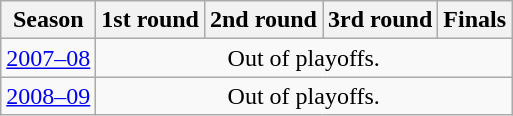<table class="wikitable" style="text-align:center">
<tr>
<th>Season</th>
<th>1st round</th>
<th>2nd round</th>
<th>3rd round</th>
<th>Finals</th>
</tr>
<tr>
<td><a href='#'>2007–08</a></td>
<td colspan="4">Out of playoffs.</td>
</tr>
<tr>
<td><a href='#'>2008–09</a></td>
<td colspan="4">Out of playoffs.</td>
</tr>
</table>
